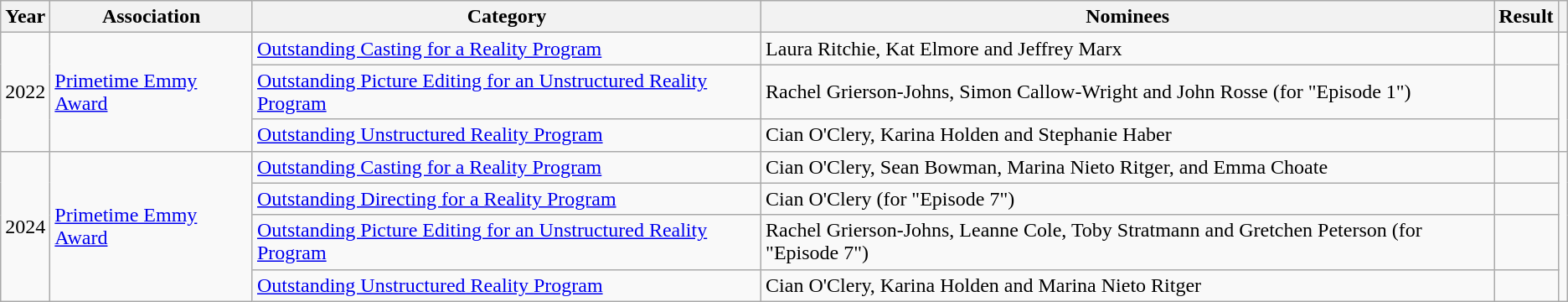<table class="wikitable sortable">
<tr>
<th>Year</th>
<th>Association</th>
<th>Category</th>
<th>Nominees</th>
<th>Result</th>
<th class="unsortable"></th>
</tr>
<tr>
<td rowspan="3">2022</td>
<td rowspan="3"><a href='#'>Primetime Emmy Award</a></td>
<td><a href='#'>Outstanding Casting for a Reality Program</a></td>
<td>Laura Ritchie, Kat Elmore and Jeffrey Marx</td>
<td></td>
<td rowspan="3"></td>
</tr>
<tr>
<td><a href='#'>Outstanding Picture Editing for an Unstructured Reality Program</a></td>
<td>Rachel Grierson-Johns, Simon Callow-Wright and John Rosse (for "Episode 1")</td>
<td></td>
</tr>
<tr>
<td><a href='#'>Outstanding Unstructured Reality Program</a></td>
<td>Cian O'Clery, Karina Holden and Stephanie Haber</td>
<td></td>
</tr>
<tr>
<td rowspan="4">2024</td>
<td rowspan="4"><a href='#'>Primetime Emmy Award</a></td>
<td><a href='#'>Outstanding Casting for a Reality Program</a></td>
<td>Cian O'Clery, Sean Bowman, Marina Nieto Ritger, and Emma Choate</td>
<td></td>
<td rowspan="4"></td>
</tr>
<tr>
<td><a href='#'>Outstanding Directing for a Reality Program</a></td>
<td>Cian O'Clery (for "Episode 7")</td>
<td></td>
</tr>
<tr>
<td><a href='#'>Outstanding Picture Editing for an Unstructured Reality Program</a></td>
<td>Rachel Grierson-Johns, Leanne Cole, Toby Stratmann and Gretchen Peterson (for "Episode 7")</td>
<td></td>
</tr>
<tr>
<td><a href='#'>Outstanding Unstructured Reality Program</a></td>
<td>Cian O'Clery, Karina Holden and Marina Nieto Ritger</td>
<td></td>
</tr>
</table>
